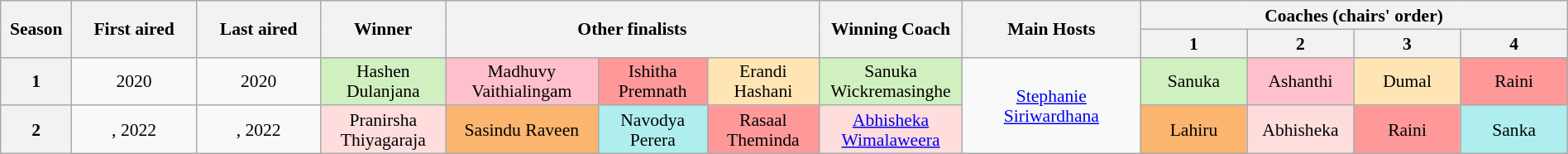<table class="wikitable" style="text-align:center; font-size:90%; line-height:16px; width:100%;">
<tr>
<th rowspan="2" width="04%">Season</th>
<th rowspan="2" width="07%">First aired</th>
<th rowspan="2" width="07%">Last aired</th>
<th rowspan="2" width="7%">Winner</th>
<th colspan="3" rowspan="2" width="21%">Other finalists</th>
<th rowspan="2" width="07%">Winning Coach</th>
<th rowspan="2" width="10%">Main Hosts</th>
<th colspan="4" width="20%">Coaches (chairs' order)</th>
</tr>
<tr>
<th style="width:06%">1</th>
<th style="width:06%">2</th>
<th style="width:06%">3</th>
<th style="width:06%">4</th>
</tr>
<tr>
<th>1</th>
<td> 2020</td>
<td> 2020</td>
<td style="background:#d0f0c0;">Hashen Dulanjana</td>
<td style="background:pink;">Madhuvy Vaithialingam</td>
<td style="background:#ff9999;">Ishitha Premnath</td>
<td style="background:#ffe5b4;">Erandi Hashani</td>
<td rowspan="1" style="background:#d0f0c0;">Sanuka Wickremasinghe</td>
<td rowspan="2" width="07%"><a href='#'>Stephanie Siriwardhana</a></td>
<td rowspan="1" style="background:#d0f0c0;">Sanuka</td>
<td rowspan="1" style="background:pink;">Ashanthi</td>
<td rowspan="1" style="background:#ffe5b4;">Dumal</td>
<td rowspan="1" style="background:#ff9999;">Raini</td>
</tr>
<tr>
<th>2</th>
<td>, 2022</td>
<td>, 2022</td>
<td rowspan="1" style="background:#ffdddd;">Pranirsha Thiyagaraja</td>
<td rowspan="1" style="background:#fbb56e;">Sasindu Raveen</td>
<td rowspan="1" style="background:#afeeee;">Navodya Perera</td>
<td rowspan="1" style="background:#ff9999;">Rasaal Theminda</td>
<td rowspan="1" style="background:#ffdddd;"><a href='#'>Abhisheka Wimalaweera</a></td>
<td rowspan="1" style="background:#fbb56e;">Lahiru</td>
<td rowspan="1" style="background:#ffdddd;">Abhisheka</td>
<td rowspan="1" style="background:#ff9999;">Raini</td>
<td rowspan="1" style="background:#afeeee;">Sanka</td>
</tr>
</table>
